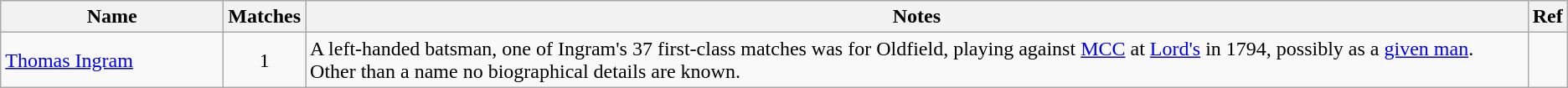<table class="wikitable">
<tr>
<th style="width:170px">Name</th>
<th>Matches</th>
<th>Notes</th>
<th>Ref</th>
</tr>
<tr>
<td><a href='#'>Thomas Ingram</a></td>
<td align=center>1</td>
<td>A left-handed batsman, one of Ingram's 37 first-class matches was for Oldfield, playing against <a href='#'>MCC</a> at <a href='#'>Lord's</a> in 1794, possibly as a <a href='#'>given man</a>. Other than a name no biographical details are known.</td>
<td></td>
</tr>
</table>
